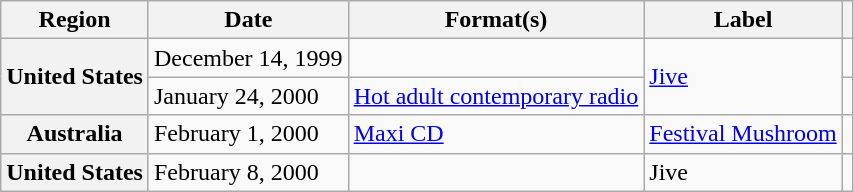<table class="wikitable plainrowheaders">
<tr>
<th scope="col">Region</th>
<th scope="col">Date</th>
<th scope="col">Format(s)</th>
<th scope="col">Label</th>
<th scope="col"></th>
</tr>
<tr>
<th scope="row" rowspan="2">United States</th>
<td>December 14, 1999</td>
<td></td>
<td rowspan="2"><a href='#'>Jive</a></td>
<td></td>
</tr>
<tr>
<td>January 24, 2000</td>
<td><a href='#'>Hot adult contemporary radio</a></td>
<td></td>
</tr>
<tr>
<th scope="row">Australia</th>
<td>February 1, 2000</td>
<td><a href='#'>Maxi CD</a></td>
<td><a href='#'>Festival Mushroom</a></td>
<td></td>
</tr>
<tr>
<th scope="row">United States</th>
<td>February 8, 2000</td>
<td></td>
<td>Jive</td>
<td></td>
</tr>
</table>
